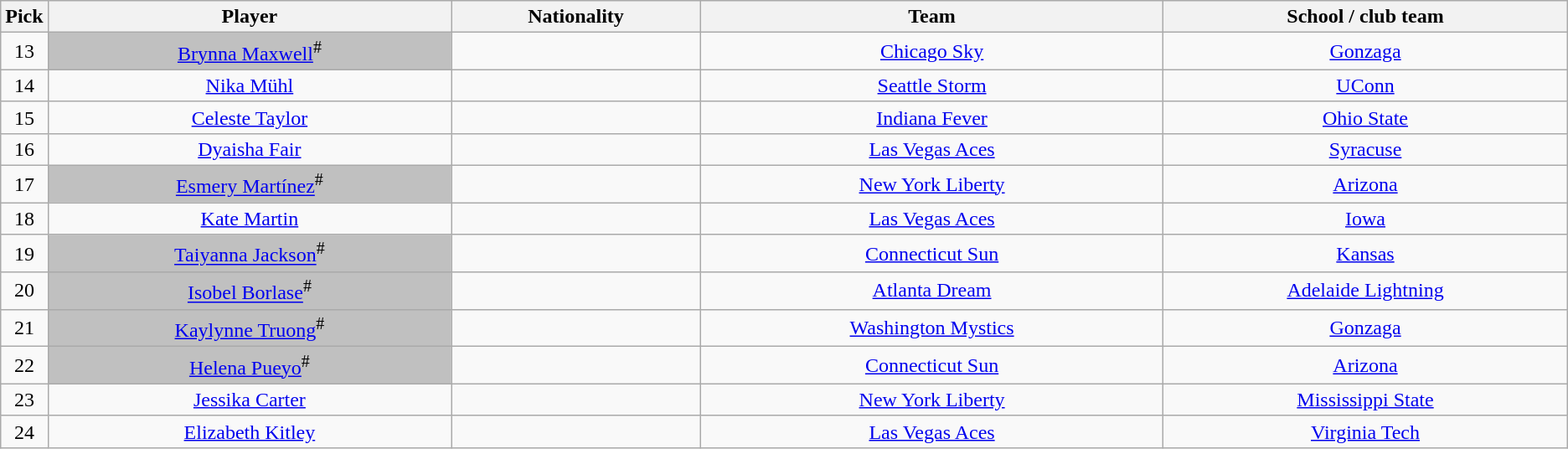<table class="wikitable" style="text-align: center;">
<tr>
<th width=30>Pick</th>
<th width=333>Player</th>
<th width=200>Nationality</th>
<th width=383>Team</th>
<th width=333>School / club team</th>
</tr>
<tr>
<td>13</td>
<td bgcolor="#C0C0C0"><a href='#'>Brynna Maxwell</a><sup>#</sup></td>
<td></td>
<td><a href='#'>Chicago Sky</a> </td>
<td><a href='#'>Gonzaga</a></td>
</tr>
<tr>
<td>14</td>
<td><a href='#'>Nika Mühl</a></td>
<td></td>
<td><a href='#'>Seattle Storm</a></td>
<td><a href='#'>UConn</a></td>
</tr>
<tr>
<td>15</td>
<td><a href='#'>Celeste Taylor</a></td>
<td></td>
<td><a href='#'>Indiana Fever</a></td>
<td><a href='#'>Ohio State</a></td>
</tr>
<tr>
<td>16</td>
<td><a href='#'>Dyaisha Fair</a></td>
<td></td>
<td><a href='#'>Las Vegas Aces</a> </td>
<td><a href='#'>Syracuse</a></td>
</tr>
<tr>
<td>17</td>
<td bgcolor="#C0C0C0"><a href='#'>Esmery Martínez</a><sup>#</sup></td>
<td></td>
<td><a href='#'>New York Liberty</a> </td>
<td><a href='#'>Arizona</a></td>
</tr>
<tr>
<td>18</td>
<td><a href='#'>Kate Martin</a></td>
<td></td>
<td><a href='#'>Las Vegas Aces</a> </td>
<td><a href='#'>Iowa</a></td>
</tr>
<tr>
<td>19</td>
<td bgcolor="#C0C0C0"><a href='#'>Taiyanna Jackson</a><sup>#</sup></td>
<td></td>
<td><a href='#'>Connecticut Sun</a> </td>
<td><a href='#'>Kansas</a></td>
</tr>
<tr>
<td>20</td>
<td bgcolor="#C0C0C0"><a href='#'>Isobel Borlase</a><sup>#</sup></td>
<td></td>
<td><a href='#'>Atlanta Dream</a></td>
<td><a href='#'>Adelaide Lightning</a> </td>
</tr>
<tr>
<td>21</td>
<td bgcolor="#C0C0C0"><a href='#'>Kaylynne Truong</a><sup>#</sup></td>
<td><br></td>
<td><a href='#'>Washington Mystics</a> </td>
<td><a href='#'>Gonzaga</a></td>
</tr>
<tr>
<td>22</td>
<td bgcolor="#C0C0C0"><a href='#'>Helena Pueyo</a><sup>#</sup></td>
<td></td>
<td><a href='#'>Connecticut Sun</a></td>
<td><a href='#'>Arizona</a></td>
</tr>
<tr>
<td>23</td>
<td><a href='#'>Jessika Carter</a></td>
<td></td>
<td><a href='#'>New York Liberty</a></td>
<td><a href='#'>Mississippi State</a></td>
</tr>
<tr>
<td>24</td>
<td><a href='#'>Elizabeth Kitley</a></td>
<td></td>
<td><a href='#'>Las Vegas Aces</a></td>
<td><a href='#'>Virginia Tech</a></td>
</tr>
</table>
